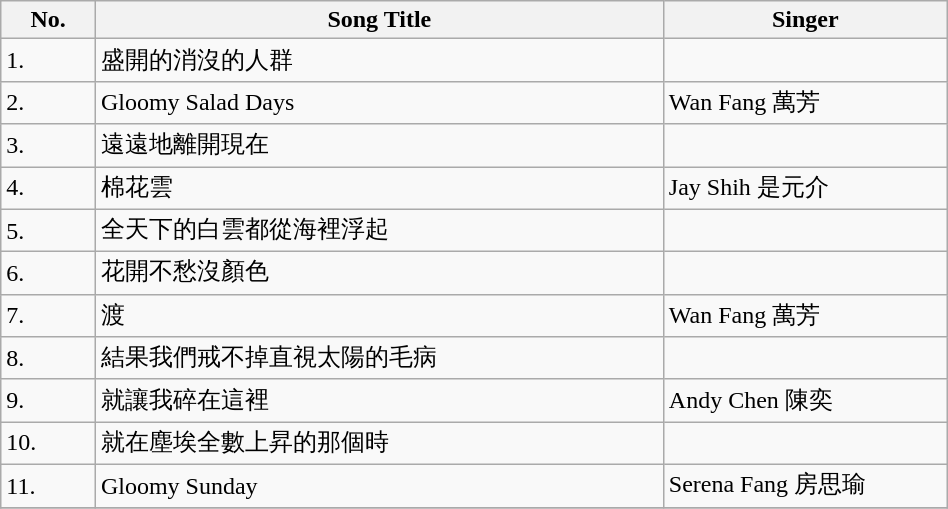<table class="wikitable" width="50%">
<tr>
<th width="5%">No.</th>
<th width="30%">Song Title</th>
<th width="15%">Singer</th>
</tr>
<tr>
<td>1.</td>
<td>盛開的消沒的人群</td>
<td></td>
</tr>
<tr>
<td>2.</td>
<td>Gloomy Salad Days</td>
<td>Wan Fang 萬芳</td>
</tr>
<tr>
<td>3.</td>
<td>遠遠地離開現在</td>
<td></td>
</tr>
<tr>
<td>4.</td>
<td>棉花雲</td>
<td>Jay Shih 是元介</td>
</tr>
<tr>
<td>5.</td>
<td>全天下的白雲都從海裡浮起</td>
<td></td>
</tr>
<tr>
<td>6.</td>
<td>花開不愁沒顏色</td>
<td></td>
</tr>
<tr>
<td>7.</td>
<td>渡</td>
<td>Wan Fang 萬芳</td>
</tr>
<tr>
<td>8.</td>
<td>結果我們戒不掉直視太陽的毛病</td>
<td></td>
</tr>
<tr>
<td>9.</td>
<td>就讓我碎在這裡</td>
<td>Andy Chen 陳奕</td>
</tr>
<tr>
<td>10.</td>
<td>就在塵埃全數上昇的那個時</td>
<td></td>
</tr>
<tr>
<td>11.</td>
<td>Gloomy Sunday</td>
<td>Serena Fang 房思瑜</td>
</tr>
<tr>
</tr>
</table>
